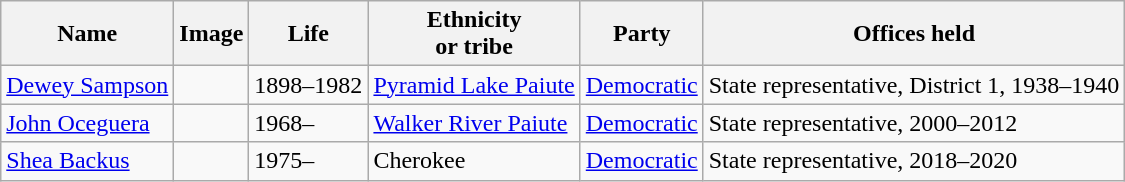<table class="wikitable">
<tr>
<th>Name</th>
<th>Image</th>
<th>Life</th>
<th>Ethnicity<br>or tribe</th>
<th>Party</th>
<th>Offices held</th>
</tr>
<tr>
<td style="white-space:nowrap;"><a href='#'>Dewey Sampson</a></td>
<td></td>
<td>1898–1982</td>
<td><a href='#'>Pyramid Lake Paiute</a></td>
<td><a href='#'>Democratic</a></td>
<td>State representative, District 1, 1938–1940</td>
</tr>
<tr>
<td style="white-space:nowrap;"><a href='#'>John Oceguera</a></td>
<td></td>
<td>1968–</td>
<td><a href='#'>Walker River Paiute</a></td>
<td><a href='#'>Democratic</a></td>
<td>State representative, 2000–2012</td>
</tr>
<tr>
<td style="white-space:nowrap;"><a href='#'>Shea Backus</a></td>
<td></td>
<td>1975–</td>
<td>Cherokee</td>
<td><a href='#'>Democratic</a></td>
<td>State representative, 2018–2020</td>
</tr>
</table>
